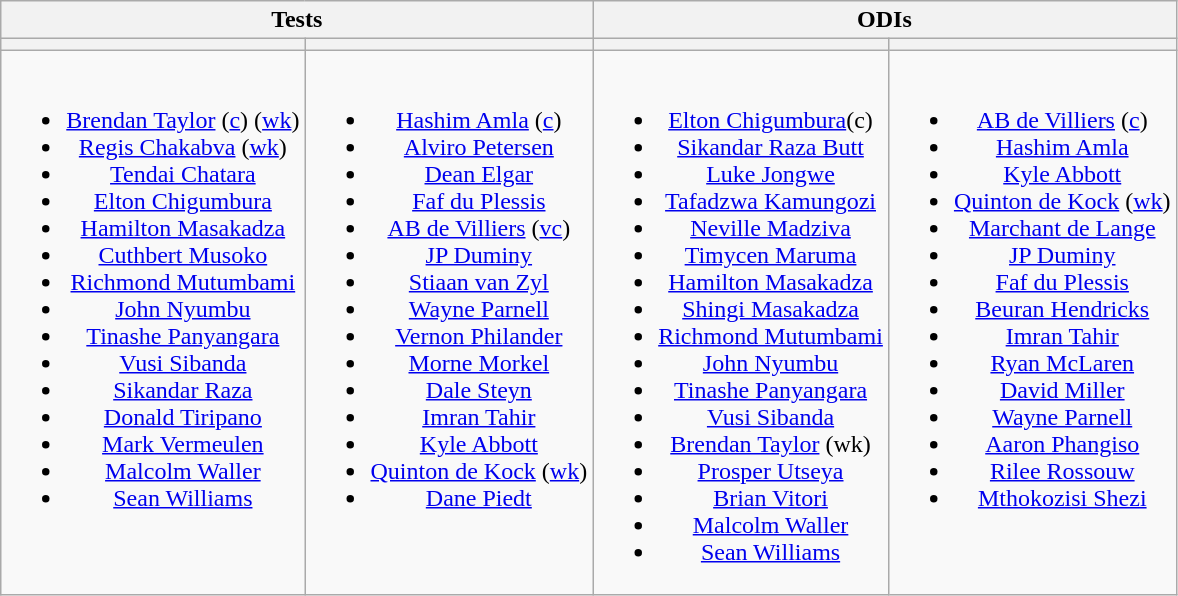<table class="wikitable" style="text-align:center">
<tr>
<th colspan="2">Tests</th>
<th colspan="2">ODIs</th>
</tr>
<tr>
<th></th>
<th></th>
<th></th>
<th></th>
</tr>
<tr style="vertical-align:top">
<td><br><ul><li><a href='#'>Brendan Taylor</a> (<a href='#'>c</a>) (<a href='#'>wk</a>)</li><li><a href='#'>Regis Chakabva</a> (<a href='#'>wk</a>)</li><li><a href='#'>Tendai Chatara</a></li><li><a href='#'>Elton Chigumbura</a></li><li><a href='#'>Hamilton Masakadza</a></li><li><a href='#'>Cuthbert Musoko</a></li><li><a href='#'>Richmond Mutumbami</a></li><li><a href='#'>John Nyumbu</a></li><li><a href='#'>Tinashe Panyangara</a></li><li><a href='#'>Vusi Sibanda</a></li><li><a href='#'>Sikandar Raza</a></li><li><a href='#'>Donald Tiripano</a></li><li><a href='#'>Mark Vermeulen</a></li><li><a href='#'>Malcolm Waller</a></li><li><a href='#'>Sean Williams</a></li></ul></td>
<td><br><ul><li><a href='#'>Hashim Amla</a> (<a href='#'>c</a>)</li><li><a href='#'>Alviro Petersen</a></li><li><a href='#'>Dean Elgar</a></li><li><a href='#'>Faf du Plessis</a></li><li><a href='#'>AB de Villiers</a> (<a href='#'>vc</a>)</li><li><a href='#'>JP Duminy</a></li><li><a href='#'>Stiaan van Zyl</a></li><li><a href='#'>Wayne Parnell</a></li><li><a href='#'>Vernon Philander</a></li><li><a href='#'>Morne Morkel</a></li><li><a href='#'>Dale Steyn</a></li><li><a href='#'>Imran Tahir</a></li><li><a href='#'>Kyle Abbott</a></li><li><a href='#'>Quinton de Kock</a> (<a href='#'>wk</a>)</li><li><a href='#'>Dane Piedt</a></li></ul></td>
<td><br><ul><li><a href='#'>Elton Chigumbura</a>(c)</li><li><a href='#'>Sikandar Raza Butt</a></li><li><a href='#'>Luke Jongwe</a></li><li><a href='#'>Tafadzwa Kamungozi</a></li><li><a href='#'>Neville Madziva</a></li><li><a href='#'>Timycen Maruma</a></li><li><a href='#'>Hamilton Masakadza</a></li><li><a href='#'>Shingi Masakadza</a></li><li><a href='#'>Richmond Mutumbami</a></li><li><a href='#'>John Nyumbu</a></li><li><a href='#'>Tinashe Panyangara</a></li><li><a href='#'>Vusi Sibanda</a></li><li><a href='#'>Brendan Taylor</a> (wk)</li><li><a href='#'>Prosper Utseya</a></li><li><a href='#'>Brian Vitori</a></li><li><a href='#'>Malcolm Waller</a></li><li><a href='#'>Sean Williams</a></li></ul></td>
<td><br><ul><li><a href='#'>AB de Villiers</a> (<a href='#'>c</a>)</li><li><a href='#'>Hashim Amla</a></li><li><a href='#'>Kyle Abbott</a></li><li><a href='#'>Quinton de Kock</a> (<a href='#'>wk</a>)</li><li><a href='#'>Marchant de Lange</a></li><li><a href='#'>JP Duminy</a></li><li><a href='#'>Faf du Plessis</a></li><li><a href='#'>Beuran Hendricks</a></li><li><a href='#'>Imran Tahir</a></li><li><a href='#'>Ryan McLaren</a></li><li><a href='#'>David Miller</a></li><li><a href='#'>Wayne Parnell</a></li><li><a href='#'>Aaron Phangiso</a></li><li><a href='#'>Rilee Rossouw</a></li><li><a href='#'>Mthokozisi Shezi</a></li></ul></td>
</tr>
</table>
